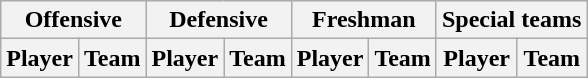<table class="wikitable" border="1">
<tr>
<th colspan="2">Offensive</th>
<th colspan="2">Defensive</th>
<th colspan="2">Freshman</th>
<th colspan="2">Special teams</th>
</tr>
<tr>
<th>Player</th>
<th>Team</th>
<th>Player</th>
<th>Team</th>
<th>Player</th>
<th>Team</th>
<th>Player</th>
<th>Team</th>
</tr>
</table>
